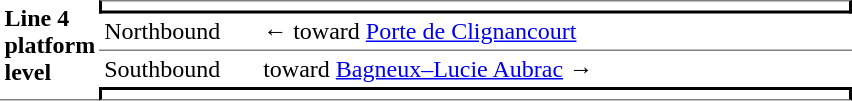<table border=0 cellspacing=0 cellpadding=3>
<tr>
<td style="border-bottom:solid 1px gray;" width=50 rowspan=10 valign=top><strong>Line 4 platform level</strong></td>
<td style="border-top:solid 1px gray;border-right:solid 2px black;border-left:solid 2px black;border-bottom:solid 2px black;text-align:center;" colspan=2></td>
</tr>
<tr>
<td style="border-bottom:solid 1px gray;" width=100>Northbound</td>
<td style="border-bottom:solid 1px gray;" width=390>←   toward <a href='#'>Porte de Clignancourt</a> </td>
</tr>
<tr>
<td>Southbound</td>
<td>   toward <a href='#'>Bagneux–Lucie Aubrac</a>  →</td>
</tr>
<tr>
<td style="border-top:solid 2px black;border-right:solid 2px black;border-left:solid 2px black;border-bottom:solid 1px gray;text-align:center;" colspan=2></td>
</tr>
</table>
